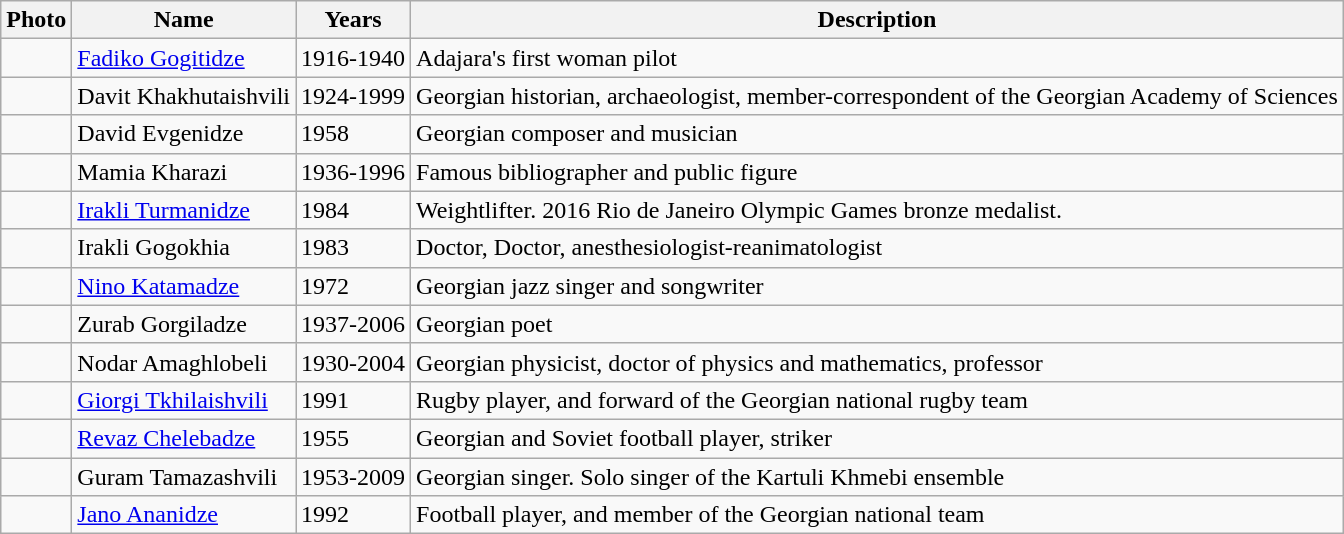<table class="wikitable">
<tr>
<th>Photo</th>
<th>Name</th>
<th>Years</th>
<th>Description</th>
</tr>
<tr>
<td></td>
<td><a href='#'>Fadiko Gogitidze</a></td>
<td>1916-1940</td>
<td>Adajara's first woman pilot</td>
</tr>
<tr>
<td></td>
<td>Davit Khakhutaishvili</td>
<td>1924-1999</td>
<td>Georgian historian, archaeologist, member-correspondent of the Georgian Academy of Sciences</td>
</tr>
<tr>
<td></td>
<td>David Evgenidze</td>
<td>1958</td>
<td>Georgian  composer and musician</td>
</tr>
<tr>
<td></td>
<td>Mamia Kharazi</td>
<td>1936-1996</td>
<td>Famous  bibliographer and public figure</td>
</tr>
<tr>
<td></td>
<td><a href='#'>Irakli Turmanidze</a></td>
<td>1984</td>
<td>Weightlifter. 2016 Rio de Janeiro  Olympic Games bronze medalist.</td>
</tr>
<tr>
<td></td>
<td>Irakli Gogokhia</td>
<td>1983</td>
<td>Doctor, Doctor,  anesthesiologist-reanimatologist</td>
</tr>
<tr>
<td></td>
<td><a href='#'>Nino Katamadze</a></td>
<td>1972</td>
<td>Georgian jazz  singer and songwriter</td>
</tr>
<tr>
<td></td>
<td>Zurab Gorgiladze</td>
<td>1937-2006</td>
<td>Georgian poet</td>
</tr>
<tr>
<td></td>
<td>Nodar Amaghlobeli</td>
<td>1930-2004</td>
<td>Georgian  physicist, doctor of physics and mathematics, professor</td>
</tr>
<tr>
<td></td>
<td><a href='#'>Giorgi Tkhilaishvili</a></td>
<td>1991</td>
<td>Rugby player,  and forward of the Georgian national rugby team</td>
</tr>
<tr>
<td></td>
<td><a href='#'>Revaz Chelebadze</a></td>
<td>1955</td>
<td>Georgian and  Soviet football player, striker</td>
</tr>
<tr>
<td></td>
<td>Guram Tamazashvili</td>
<td>1953-2009</td>
<td>Georgian  singer. Solo singer of the Kartuli Khmebi ensemble</td>
</tr>
<tr>
<td></td>
<td><a href='#'>Jano Ananidze</a></td>
<td>1992</td>
<td>Football  player, and member of the Georgian national team</td>
</tr>
</table>
